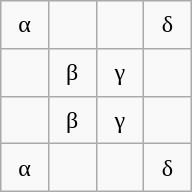<table class="wikitable" style="margin-left:auto;margin-right:auto;text-align:center;width:8em;height:8em;table-layout:fixed;">
<tr>
<td>α</td>
<td></td>
<td></td>
<td>δ</td>
</tr>
<tr>
<td></td>
<td>β</td>
<td>γ</td>
<td></td>
</tr>
<tr>
<td></td>
<td>β</td>
<td>γ</td>
<td></td>
</tr>
<tr>
<td>α</td>
<td></td>
<td></td>
<td>δ</td>
</tr>
</table>
